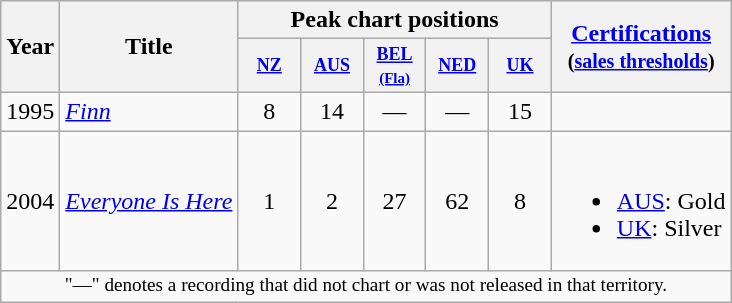<table class="wikitable">
<tr>
<th rowspan="2">Year</th>
<th rowspan="2">Title</th>
<th colspan=5>Peak chart positions</th>
<th rowspan="2"><a href='#'>Certifications</a><br><small>(<a href='#'>sales thresholds</a>)</small></th>
</tr>
<tr>
<th style="width:3em;font-size:75%;"><a href='#'>NZ</a><br></th>
<th style="width:3em;font-size:75%;"><a href='#'>AUS</a><br></th>
<th style="width:3em;font-size:75%;"><a href='#'>BEL<br><small>(Fla)</small></a><br></th>
<th style="width:3em;font-size:75%;"><a href='#'>NED</a><br></th>
<th style="width:3em;font-size:75%;"><a href='#'>UK</a><br></th>
</tr>
<tr>
<td>1995</td>
<td><em><a href='#'>Finn</a></em></td>
<td align="center">8</td>
<td align="center">14</td>
<td align="center">—</td>
<td align="center">—</td>
<td align="center">15</td>
<td></td>
</tr>
<tr>
<td>2004</td>
<td><em><a href='#'>Everyone Is Here</a></em></td>
<td align="center">1</td>
<td align="center">2</td>
<td align="center">27</td>
<td align="center">62</td>
<td align="center">8</td>
<td><br><ul><li><a href='#'>AUS</a>: Gold</li><li><a href='#'>UK</a>: Silver</li></ul></td>
</tr>
<tr>
<td colspan="8" style="text-align:center; font-size:80%">"—" denotes a recording that did not chart or was not released in that territory.</td>
</tr>
</table>
